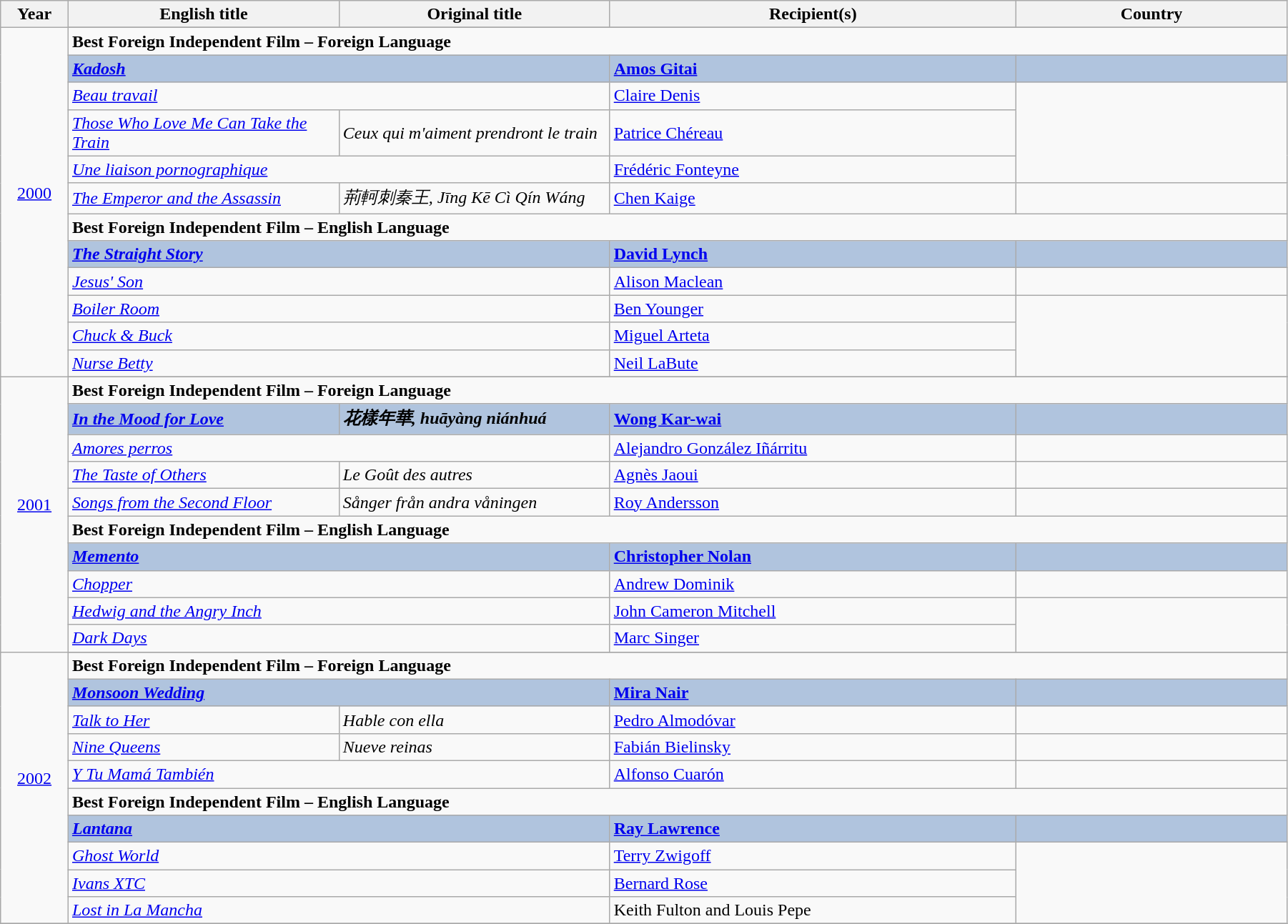<table class="wikitable" width="95%" cellpadding="5">
<tr>
<th width="5%">Year</th>
<th width="20%">English title</th>
<th width="20%">Original title</th>
<th width="30%">Recipient(s)</th>
<th width="20%">Country</th>
</tr>
<tr>
<td rowspan="13" style="text-align:center;"><a href='#'>2000</a><br><br></td>
</tr>
<tr>
<td colspan="4"><strong>Best Foreign Independent Film – Foreign Language</strong></td>
</tr>
<tr>
<td colspan="2" style="background:#B0C4DE"><strong><em><a href='#'>Kadosh</a></em></strong></td>
<td style="background:#B0C4DE"><strong><a href='#'>Amos Gitai</a></strong></td>
<td style="background:#B0C4DE"><strong></strong></td>
</tr>
<tr>
<td colspan="2"><em><a href='#'>Beau travail</a></em></td>
<td><a href='#'>Claire Denis</a></td>
<td rowspan="3"></td>
</tr>
<tr>
<td><em><a href='#'>Those Who Love Me Can Take the Train</a></em></td>
<td><em>Ceux qui m'aiment prendront le train</em></td>
<td><a href='#'>Patrice Chéreau</a></td>
</tr>
<tr>
<td colspan="2"><em><a href='#'>Une liaison pornographique</a></em></td>
<td><a href='#'>Frédéric Fonteyne</a></td>
</tr>
<tr>
<td><em><a href='#'>The Emperor and the Assassin</a></em></td>
<td><em>荊軻刺秦王, Jīng Kē Cì Qín Wáng</em></td>
<td><a href='#'>Chen Kaige</a></td>
<td></td>
</tr>
<tr>
<td colspan="4"><strong>Best Foreign Independent Film – English Language</strong></td>
</tr>
<tr>
<td colspan="2" style="background:#B0C4DE"><strong><em><a href='#'>The Straight Story</a></em></strong></td>
<td style="background:#B0C4DE"><strong><a href='#'>David Lynch</a></strong></td>
<td style="background:#B0C4DE"><strong></strong></td>
</tr>
<tr>
<td colspan="2"><em><a href='#'>Jesus' Son</a></em></td>
<td><a href='#'>Alison Maclean</a></td>
<td></td>
</tr>
<tr>
<td colspan="2"><em><a href='#'>Boiler Room</a></em></td>
<td><a href='#'>Ben Younger</a></td>
<td rowspan="3"></td>
</tr>
<tr>
<td colspan="2"><em><a href='#'>Chuck & Buck</a></em></td>
<td><a href='#'>Miguel Arteta</a></td>
</tr>
<tr>
<td colspan="2"><em><a href='#'>Nurse Betty</a></em></td>
<td><a href='#'>Neil LaBute</a></td>
</tr>
<tr>
<td rowspan="11" style="text-align:center;"><a href='#'>2001</a><br><br></td>
</tr>
<tr>
<td colspan="4"><strong>Best Foreign Independent Film – Foreign Language</strong></td>
</tr>
<tr>
<td style="background:#B0C4DE"><strong><em><a href='#'>In the Mood for Love</a></em></strong></td>
<td style="background:#B0C4DE"><strong><em>花樣年華, huāyàng niánhuá</em></strong></td>
<td style="background:#B0C4DE"><strong><a href='#'>Wong Kar-wai</a></strong></td>
<td style="background:#B0C4DE"><strong></strong></td>
</tr>
<tr>
<td colspan="2"><em><a href='#'>Amores perros</a></em></td>
<td><a href='#'>Alejandro González Iñárritu</a></td>
<td></td>
</tr>
<tr>
<td><em><a href='#'>The Taste of Others</a></em></td>
<td><em>Le Goût des autres</em></td>
<td><a href='#'>Agnès Jaoui</a></td>
<td></td>
</tr>
<tr>
<td><em><a href='#'>Songs from the Second Floor</a></em></td>
<td><em>Sånger från andra våningen</em></td>
<td><a href='#'>Roy Andersson</a></td>
<td></td>
</tr>
<tr>
<td colspan="4"><strong>Best Foreign Independent Film – English Language</strong></td>
</tr>
<tr>
<td colspan="2" style="background:#B0C4DE"><strong><em><a href='#'>Memento</a></em></strong></td>
<td style="background:#B0C4DE"><strong><a href='#'>Christopher Nolan</a></strong></td>
<td style="background:#B0C4DE"><strong></strong></td>
</tr>
<tr>
<td colspan="2"><em><a href='#'>Chopper</a></em></td>
<td><a href='#'>Andrew Dominik</a></td>
<td></td>
</tr>
<tr>
<td colspan="2"><em><a href='#'>Hedwig and the Angry Inch</a></em></td>
<td><a href='#'>John Cameron Mitchell</a></td>
<td rowspan="2"></td>
</tr>
<tr>
<td colspan="2"><em><a href='#'>Dark Days</a></em></td>
<td><a href='#'>Marc Singer</a></td>
</tr>
<tr>
<td rowspan="11" style="text-align:center;"><a href='#'>2002</a><br><br></td>
</tr>
<tr>
<td colspan="4"><strong>Best Foreign Independent Film – Foreign Language</strong></td>
</tr>
<tr>
<td colspan="2" style="background:#B0C4DE"><strong><em><a href='#'>Monsoon Wedding</a></em></strong></td>
<td style="background:#B0C4DE"><strong><a href='#'>Mira Nair</a></strong></td>
<td style="background:#B0C4DE"><strong></strong></td>
</tr>
<tr>
<td><em><a href='#'>Talk to Her</a></em></td>
<td><em>Hable con ella</em></td>
<td><a href='#'>Pedro Almodóvar</a></td>
<td></td>
</tr>
<tr>
<td><em><a href='#'>Nine Queens</a></em></td>
<td><em>Nueve reinas</em></td>
<td><a href='#'>Fabián Bielinsky</a></td>
<td></td>
</tr>
<tr>
<td colspan="2"><em><a href='#'>Y Tu Mamá También</a></em></td>
<td><a href='#'>Alfonso Cuarón</a></td>
<td></td>
</tr>
<tr>
<td colspan="4"><strong>Best Foreign Independent Film – English Language</strong></td>
</tr>
<tr>
<td colspan="2" style="background:#B0C4DE"><strong><em><a href='#'>Lantana</a></em></strong></td>
<td style="background:#B0C4DE"><strong><a href='#'>Ray Lawrence</a></strong></td>
<td style="background:#B0C4DE"><strong></strong></td>
</tr>
<tr>
<td colspan="2"><em><a href='#'>Ghost World</a></em></td>
<td><a href='#'>Terry Zwigoff</a></td>
<td rowspan="3"></td>
</tr>
<tr>
<td colspan="2"><em><a href='#'>Ivans XTC</a></em></td>
<td><a href='#'>Bernard Rose</a></td>
</tr>
<tr>
<td colspan="2"><em><a href='#'>Lost in La Mancha</a></em></td>
<td>Keith Fulton and Louis Pepe</td>
</tr>
<tr>
</tr>
</table>
